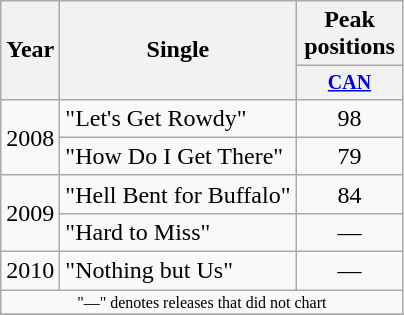<table class="wikitable" style="text-align:center;">
<tr>
<th rowspan="2">Year</th>
<th rowspan="2">Single</th>
<th>Peak positions</th>
</tr>
<tr style="font-size:smaller;">
<th width="65"><a href='#'>CAN</a></th>
</tr>
<tr>
<td rowspan="2">2008</td>
<td align="left">"Let's Get Rowdy"</td>
<td>98</td>
</tr>
<tr>
<td align="left">"How Do I Get There"</td>
<td>79</td>
</tr>
<tr>
<td rowspan="2">2009</td>
<td align="left">"Hell Bent for Buffalo"</td>
<td>84</td>
</tr>
<tr>
<td align="left">"Hard to Miss"</td>
<td>—</td>
</tr>
<tr>
<td>2010</td>
<td align="left">"Nothing but Us"</td>
<td>—</td>
</tr>
<tr>
<td colspan="3" style="font-size:8pt">"—" denotes releases that did not chart</td>
</tr>
<tr>
</tr>
</table>
